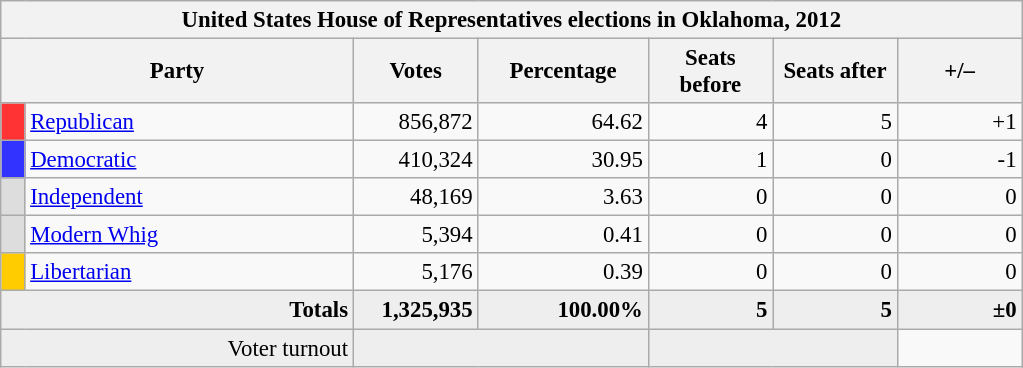<table class="wikitable" style="font-size: 95%;">
<tr>
<th colspan="7">United States House of Representatives elections in Oklahoma, 2012</th>
</tr>
<tr>
<th colspan=2 style="width: 15em">Party</th>
<th style="width: 5em">Votes</th>
<th style="width: 7em">Percentage</th>
<th style="width: 5em">Seats before</th>
<th style="width: 5em">Seats after</th>
<th style="width: 5em">+/–</th>
</tr>
<tr>
<th style="background-color:#FF3333; width: 3px"></th>
<td style="width: 130px"><a href='#'>Republican</a></td>
<td align="right">856,872</td>
<td align="right">64.62</td>
<td align="right">4</td>
<td align="right">5</td>
<td align="right">+1</td>
</tr>
<tr>
<th style="background-color:#3333FF; width: 3px"></th>
<td style="width: 130px"><a href='#'>Democratic</a></td>
<td align="right">410,324</td>
<td align="right">30.95</td>
<td align="right">1</td>
<td align="right">0</td>
<td align="right">-1</td>
</tr>
<tr>
<th style="background-color:#DDDDDD; width: 3px"></th>
<td style="width: 130px"><a href='#'>Independent</a></td>
<td align="right">48,169</td>
<td align="right">3.63</td>
<td align="right">0</td>
<td align="right">0</td>
<td align="right">0</td>
</tr>
<tr>
<th style="background-color:#DDDDDD; width: 3px"></th>
<td style="width: 130px"><a href='#'>Modern Whig</a></td>
<td align="right">5,394</td>
<td align="right">0.41</td>
<td align="right">0</td>
<td align="right">0</td>
<td align="right">0</td>
</tr>
<tr>
<th style="background-color:#FFCC00; width: 3px"></th>
<td style="width: 130px"><a href='#'>Libertarian</a></td>
<td align="right">5,176</td>
<td align="right">0.39</td>
<td align="right">0</td>
<td align="right">0</td>
<td align="right">0</td>
</tr>
<tr bgcolor="#EEEEEE">
<td colspan="2" align="right"><strong>Totals</strong></td>
<td align="right"><strong>1,325,935</strong></td>
<td align="right"><strong>100.00%</strong></td>
<td align="right"><strong>5</strong></td>
<td align="right"><strong>5</strong></td>
<td align="right"><strong>±0</strong></td>
</tr>
<tr bgcolor="#EEEEEE">
<td colspan="2" align="right">Voter turnout</td>
<td colspan="2" align="right"></td>
<td colspan="2" align="right"></td>
</tr>
</table>
